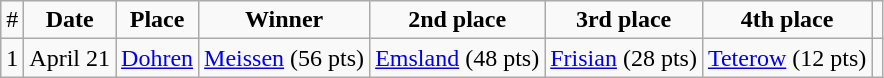<table class=wikitable>
<tr>
<td>#</td>
<td align="center"><strong>Date</strong></td>
<td align="center"><strong>Place</strong></td>
<td align="center"><strong>Winner</strong></td>
<td align="center"><strong>2nd place</strong></td>
<td align="center"><strong>3rd place</strong></td>
<td align="center"><strong>4th place</strong></td>
<td align="center"></td>
</tr>
<tr>
<td align="center">1</td>
<td>April 21</td>
<td><a href='#'>Dohren</a></td>
<td><a href='#'>Meissen</a> (56 pts)</td>
<td><a href='#'>Emsland</a> (48 pts)</td>
<td><a href='#'>Frisian</a> (28 pts)</td>
<td><a href='#'>Teterow</a> (12 pts)</td>
<td></td>
</tr>
</table>
